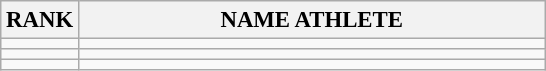<table class="wikitable" style="font-size:95%;">
<tr>
<th>RANK</th>
<th align="left" style="width: 20em">NAME ATHLETE</th>
</tr>
<tr>
<td align="center"></td>
<td></td>
</tr>
<tr>
<td align="center"></td>
<td></td>
</tr>
<tr>
<td align="center"></td>
<td></td>
</tr>
</table>
